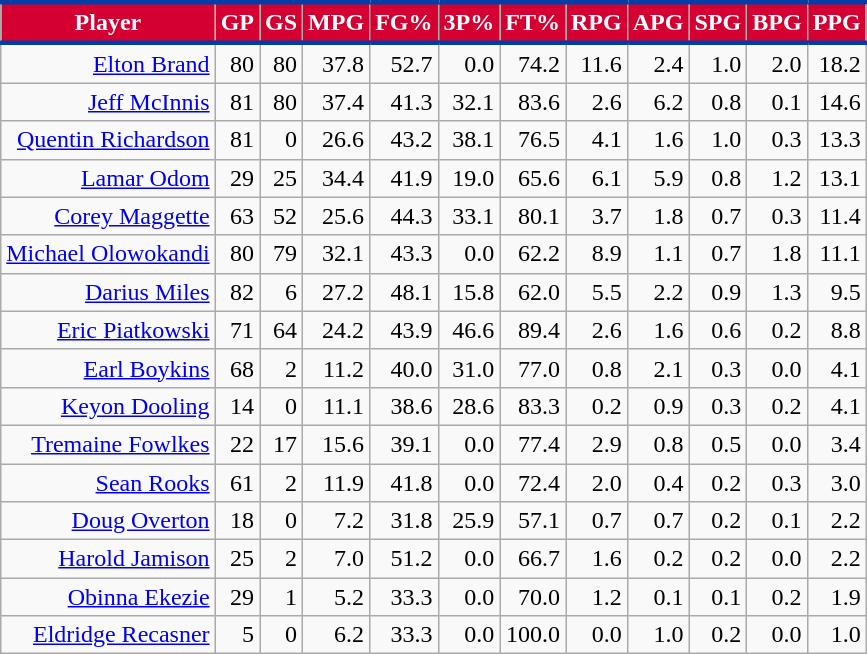<table class="wikitable sortable" style="text-align:right;">
<tr>
<th style="background:#D50032; color:#FFFFFF; border-top:#003DA5 3px solid; border-bottom:#003DA5 3px solid;">Player</th>
<th style="background:#D50032; color:#FFFFFF; border-top:#003DA5 3px solid; border-bottom:#003DA5 3px solid;">GP</th>
<th style="background:#D50032; color:#FFFFFF; border-top:#003DA5 3px solid; border-bottom:#003DA5 3px solid;">GS</th>
<th style="background:#D50032; color:#FFFFFF; border-top:#003DA5 3px solid; border-bottom:#003DA5 3px solid;">MPG</th>
<th style="background:#D50032; color:#FFFFFF; border-top:#003DA5 3px solid; border-bottom:#003DA5 3px solid;">FG%</th>
<th style="background:#D50032; color:#FFFFFF; border-top:#003DA5 3px solid; border-bottom:#003DA5 3px solid;">3P%</th>
<th style="background:#D50032; color:#FFFFFF; border-top:#003DA5 3px solid; border-bottom:#003DA5 3px solid;">FT%</th>
<th style="background:#D50032; color:#FFFFFF; border-top:#003DA5 3px solid; border-bottom:#003DA5 3px solid;">RPG</th>
<th style="background:#D50032; color:#FFFFFF; border-top:#003DA5 3px solid; border-bottom:#003DA5 3px solid;">APG</th>
<th style="background:#D50032; color:#FFFFFF; border-top:#003DA5 3px solid; border-bottom:#003DA5 3px solid;">SPG</th>
<th style="background:#D50032; color:#FFFFFF; border-top:#003DA5 3px solid; border-bottom:#003DA5 3px solid;">BPG</th>
<th style="background:#D50032; color:#FFFFFF; border-top:#003DA5 3px solid; border-bottom:#003DA5 3px solid;">PPG</th>
</tr>
<tr>
<td><a href='#'>Elton Brand</a></td>
<td>80</td>
<td>80</td>
<td>37.8</td>
<td>52.7</td>
<td>0.0</td>
<td>74.2</td>
<td>11.6</td>
<td>2.4</td>
<td>1.0</td>
<td>2.0</td>
<td>18.2</td>
</tr>
<tr>
<td><a href='#'>Jeff McInnis</a></td>
<td>81</td>
<td>80</td>
<td>37.4</td>
<td>41.3</td>
<td>32.1</td>
<td>83.6</td>
<td>2.6</td>
<td>6.2</td>
<td>0.8</td>
<td>0.1</td>
<td>14.6</td>
</tr>
<tr>
<td><a href='#'>Quentin Richardson</a></td>
<td>81</td>
<td>0</td>
<td>26.6</td>
<td>43.2</td>
<td>38.1</td>
<td>76.5</td>
<td>4.1</td>
<td>1.6</td>
<td>1.0</td>
<td>0.3</td>
<td>13.3</td>
</tr>
<tr>
<td><a href='#'>Lamar Odom</a></td>
<td>29</td>
<td>25</td>
<td>34.4</td>
<td>41.9</td>
<td>19.0</td>
<td>65.6</td>
<td>6.1</td>
<td>5.9</td>
<td>0.8</td>
<td>1.2</td>
<td>13.1</td>
</tr>
<tr>
<td><a href='#'>Corey Maggette</a></td>
<td>63</td>
<td>52</td>
<td>25.6</td>
<td>44.3</td>
<td>33.1</td>
<td>80.1</td>
<td>3.7</td>
<td>1.8</td>
<td>0.7</td>
<td>0.3</td>
<td>11.4</td>
</tr>
<tr>
<td><a href='#'>Michael Olowokandi</a></td>
<td>80</td>
<td>79</td>
<td>32.1</td>
<td>43.3</td>
<td>0.0</td>
<td>62.2</td>
<td>8.9</td>
<td>1.1</td>
<td>0.7</td>
<td>1.8</td>
<td>11.1</td>
</tr>
<tr>
<td><a href='#'>Darius Miles</a></td>
<td>82</td>
<td>6</td>
<td>27.2</td>
<td>48.1</td>
<td>15.8</td>
<td>62.0</td>
<td>5.5</td>
<td>2.2</td>
<td>0.9</td>
<td>1.3</td>
<td>9.5</td>
</tr>
<tr>
<td><a href='#'>Eric Piatkowski</a></td>
<td>71</td>
<td>64</td>
<td>24.2</td>
<td>43.9</td>
<td>46.6</td>
<td>89.4</td>
<td>2.6</td>
<td>1.6</td>
<td>0.6</td>
<td>0.2</td>
<td>8.8</td>
</tr>
<tr>
<td><a href='#'>Earl Boykins</a></td>
<td>68</td>
<td>2</td>
<td>11.2</td>
<td>40.0</td>
<td>31.0</td>
<td>77.0</td>
<td>0.8</td>
<td>2.1</td>
<td>0.3</td>
<td>0.0</td>
<td>4.1</td>
</tr>
<tr>
<td><a href='#'>Keyon Dooling</a></td>
<td>14</td>
<td>0</td>
<td>11.1</td>
<td>38.6</td>
<td>28.6</td>
<td>83.3</td>
<td>0.2</td>
<td>0.9</td>
<td>0.3</td>
<td>0.2</td>
<td>4.1</td>
</tr>
<tr>
<td><a href='#'>Tremaine Fowlkes</a></td>
<td>22</td>
<td>17</td>
<td>15.6</td>
<td>39.1</td>
<td>0.0</td>
<td>77.4</td>
<td>2.9</td>
<td>0.8</td>
<td>0.5</td>
<td>0.0</td>
<td>3.4</td>
</tr>
<tr>
<td><a href='#'>Sean Rooks</a></td>
<td>61</td>
<td>2</td>
<td>11.9</td>
<td>41.8</td>
<td>0.0</td>
<td>72.4</td>
<td>2.0</td>
<td>0.4</td>
<td>0.2</td>
<td>0.3</td>
<td>3.0</td>
</tr>
<tr>
<td><a href='#'>Doug Overton</a></td>
<td>18</td>
<td>0</td>
<td>7.2</td>
<td>31.8</td>
<td>25.9</td>
<td>57.1</td>
<td>0.7</td>
<td>0.7</td>
<td>0.2</td>
<td>0.1</td>
<td>2.2</td>
</tr>
<tr>
<td><a href='#'>Harold Jamison</a></td>
<td>25</td>
<td>2</td>
<td>7.0</td>
<td>51.2</td>
<td>0.0</td>
<td>66.7</td>
<td>1.6</td>
<td>0.2</td>
<td>0.2</td>
<td>0.0</td>
<td>2.2</td>
</tr>
<tr>
<td><a href='#'>Obinna Ekezie</a></td>
<td>29</td>
<td>1</td>
<td>5.2</td>
<td>33.3</td>
<td>0.0</td>
<td>70.0</td>
<td>1.2</td>
<td>0.1</td>
<td>0.1</td>
<td>0.2</td>
<td>1.9</td>
</tr>
<tr>
<td><a href='#'>Eldridge Recasner</a></td>
<td>5</td>
<td>0</td>
<td>6.2</td>
<td>33.3</td>
<td>0.0</td>
<td>100.0</td>
<td>0.0</td>
<td>1.0</td>
<td>0.2</td>
<td>0.0</td>
<td>1.0</td>
</tr>
</table>
